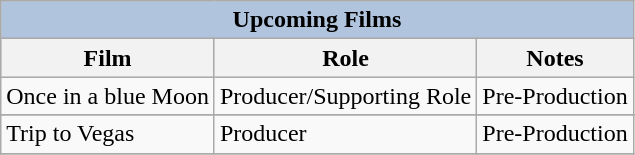<table class="wikitable">
<tr style="background:#ccc; text-align:center;">
<th colspan="4" style="background: LightSteelBlue;">Upcoming Films</th>
</tr>
<tr style="background:#ccc; text-align:center;">
<th>Film</th>
<th>Role</th>
<th>Notes</th>
</tr>
<tr>
<td>Once in a blue Moon</td>
<td>Producer/Supporting Role</td>
<td>Pre-Production</td>
</tr>
<tr>
</tr>
<tr>
<td>Trip to Vegas</td>
<td>Producer</td>
<td>Pre-Production</td>
</tr>
<tr>
</tr>
</table>
